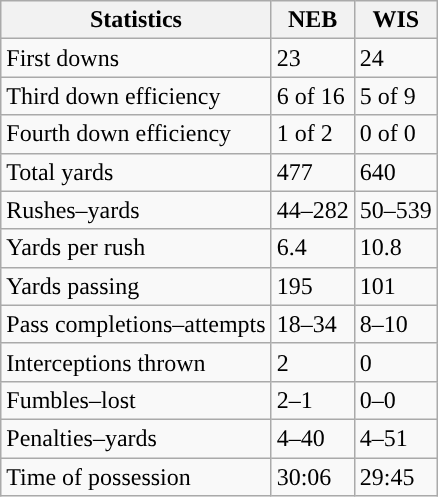<table class="wikitable" style="float: left;">
<tr>
<th>Statistics</th>
<th>NEB</th>
<th>WIS</th>
</tr>
<tr>
<td>First downs</td>
<td>23</td>
<td>24</td>
</tr>
<tr>
<td>Third down efficiency</td>
<td>6 of 16</td>
<td>5 of 9</td>
</tr>
<tr>
<td>Fourth down efficiency</td>
<td>1 of 2</td>
<td>0 of 0</td>
</tr>
<tr>
<td>Total yards</td>
<td>477</td>
<td>640</td>
</tr>
<tr>
<td>Rushes–yards</td>
<td>44–282</td>
<td>50–539</td>
</tr>
<tr>
<td>Yards per rush</td>
<td>6.4</td>
<td>10.8</td>
</tr>
<tr>
<td>Yards passing</td>
<td>195</td>
<td>101</td>
</tr>
<tr>
<td>Pass completions–attempts</td>
<td>18–34</td>
<td>8–10</td>
</tr>
<tr>
<td>Interceptions thrown</td>
<td>2</td>
<td>0</td>
</tr>
<tr>
<td>Fumbles–lost</td>
<td>2–1</td>
<td>0–0</td>
</tr>
<tr>
<td>Penalties–yards</td>
<td>4–40</td>
<td>4–51</td>
</tr>
<tr>
<td>Time of possession</td>
<td>30:06</td>
<td>29:45</td>
</tr>
</table>
